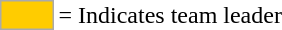<table>
<tr>
<td style="background-color:#FFCC00; border:1px solid #aaaaaa; width:2em;"></td>
<td>= Indicates team leader</td>
</tr>
</table>
